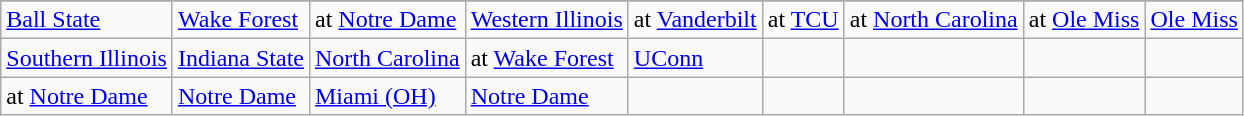<table class="wikitable">
<tr>
</tr>
<tr>
<td><a href='#'>Ball State</a></td>
<td><a href='#'>Wake Forest</a></td>
<td>at <a href='#'>Notre Dame</a></td>
<td><a href='#'>Western Illinois</a></td>
<td>at <a href='#'>Vanderbilt</a></td>
<td>at <a href='#'>TCU</a></td>
<td>at <a href='#'>North Carolina</a></td>
<td>at <a href='#'>Ole Miss</a></td>
<td><a href='#'>Ole Miss</a></td>
</tr>
<tr>
<td><a href='#'>Southern Illinois</a></td>
<td><a href='#'>Indiana State</a></td>
<td><a href='#'>North Carolina</a></td>
<td>at <a href='#'>Wake Forest</a></td>
<td><a href='#'>UConn</a></td>
<td></td>
<td></td>
<td></td>
<td></td>
</tr>
<tr>
<td>at <a href='#'>Notre Dame</a></td>
<td><a href='#'>Notre Dame</a></td>
<td><a href='#'>Miami (OH)</a></td>
<td><a href='#'>Notre Dame</a></td>
<td></td>
<td></td>
<td></td>
<td></td>
<td></td>
</tr>
</table>
